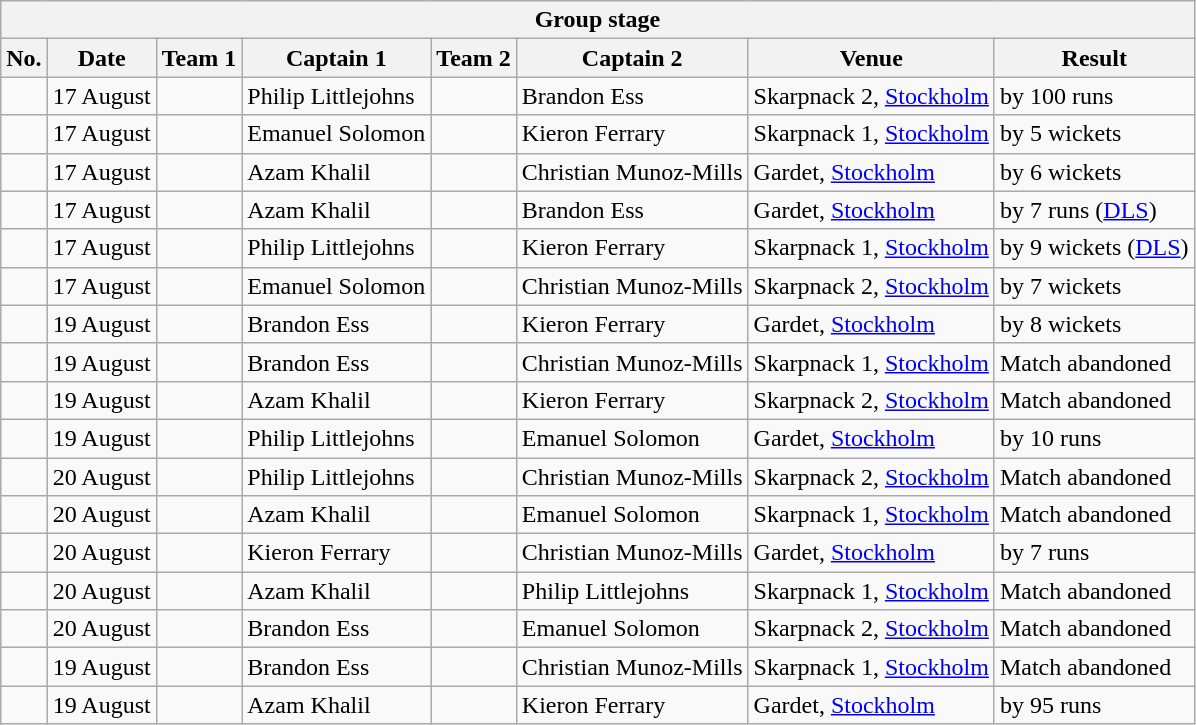<table class="wikitable">
<tr>
<th colspan="8">Group stage</th>
</tr>
<tr>
<th>No.</th>
<th>Date</th>
<th>Team 1</th>
<th>Captain 1</th>
<th>Team 2</th>
<th>Captain 2</th>
<th>Venue</th>
<th>Result</th>
</tr>
<tr>
<td></td>
<td>17 August</td>
<td></td>
<td>Philip Littlejohns</td>
<td></td>
<td>Brandon Ess</td>
<td>Skarpnack 2, <a href='#'>Stockholm</a></td>
<td> by 100 runs</td>
</tr>
<tr>
<td></td>
<td>17 August</td>
<td></td>
<td>Emanuel Solomon</td>
<td></td>
<td>Kieron Ferrary</td>
<td>Skarpnack 1, <a href='#'>Stockholm</a></td>
<td> by 5 wickets</td>
</tr>
<tr>
<td></td>
<td>17 August</td>
<td></td>
<td>Azam Khalil</td>
<td></td>
<td>Christian Munoz-Mills</td>
<td>Gardet, <a href='#'>Stockholm</a></td>
<td> by 6 wickets</td>
</tr>
<tr>
<td></td>
<td>17 August</td>
<td></td>
<td>Azam Khalil</td>
<td></td>
<td>Brandon Ess</td>
<td>Gardet, <a href='#'>Stockholm</a></td>
<td> by 7 runs (<a href='#'>DLS</a>)</td>
</tr>
<tr>
<td></td>
<td>17 August</td>
<td></td>
<td>Philip Littlejohns</td>
<td></td>
<td>Kieron Ferrary</td>
<td>Skarpnack 1, <a href='#'>Stockholm</a></td>
<td> by 9 wickets (<a href='#'>DLS</a>)</td>
</tr>
<tr>
<td></td>
<td>17 August</td>
<td></td>
<td>Emanuel Solomon</td>
<td></td>
<td>Christian Munoz-Mills</td>
<td>Skarpnack 2, <a href='#'>Stockholm</a></td>
<td> by 7 wickets</td>
</tr>
<tr>
<td></td>
<td>19 August</td>
<td></td>
<td>Brandon Ess</td>
<td></td>
<td>Kieron Ferrary</td>
<td>Gardet, <a href='#'>Stockholm</a></td>
<td> by 8 wickets</td>
</tr>
<tr>
<td></td>
<td>19 August</td>
<td></td>
<td>Brandon Ess</td>
<td></td>
<td>Christian Munoz-Mills</td>
<td>Skarpnack 1, <a href='#'>Stockholm</a></td>
<td>Match abandoned</td>
</tr>
<tr>
<td></td>
<td>19 August</td>
<td></td>
<td>Azam Khalil</td>
<td></td>
<td>Kieron Ferrary</td>
<td>Skarpnack 2, <a href='#'>Stockholm</a></td>
<td>Match abandoned</td>
</tr>
<tr>
<td></td>
<td>19 August</td>
<td></td>
<td>Philip Littlejohns</td>
<td></td>
<td>Emanuel Solomon</td>
<td>Gardet, <a href='#'>Stockholm</a></td>
<td> by 10 runs</td>
</tr>
<tr>
<td></td>
<td>20 August</td>
<td></td>
<td>Philip Littlejohns</td>
<td></td>
<td>Christian Munoz-Mills</td>
<td>Skarpnack 2, <a href='#'>Stockholm</a></td>
<td>Match abandoned</td>
</tr>
<tr>
<td></td>
<td>20 August</td>
<td></td>
<td>Azam Khalil</td>
<td></td>
<td>Emanuel Solomon</td>
<td>Skarpnack 1, <a href='#'>Stockholm</a></td>
<td>Match abandoned</td>
</tr>
<tr>
<td></td>
<td>20 August</td>
<td></td>
<td>Kieron Ferrary</td>
<td></td>
<td>Christian Munoz-Mills</td>
<td>Gardet, <a href='#'>Stockholm</a></td>
<td> by 7 runs</td>
</tr>
<tr>
<td></td>
<td>20 August</td>
<td></td>
<td>Azam Khalil</td>
<td></td>
<td>Philip Littlejohns</td>
<td>Skarpnack 1, <a href='#'>Stockholm</a></td>
<td>Match abandoned</td>
</tr>
<tr>
<td></td>
<td>20 August</td>
<td></td>
<td>Brandon Ess</td>
<td></td>
<td>Emanuel Solomon</td>
<td>Skarpnack 2, <a href='#'>Stockholm</a></td>
<td>Match abandoned</td>
</tr>
<tr>
<td></td>
<td>19 August</td>
<td></td>
<td>Brandon Ess</td>
<td></td>
<td>Christian Munoz-Mills</td>
<td>Skarpnack 1, <a href='#'>Stockholm</a></td>
<td>Match abandoned</td>
</tr>
<tr>
<td></td>
<td>19 August</td>
<td></td>
<td>Azam Khalil</td>
<td></td>
<td>Kieron Ferrary</td>
<td>Gardet, <a href='#'>Stockholm</a></td>
<td> by 95 runs</td>
</tr>
</table>
